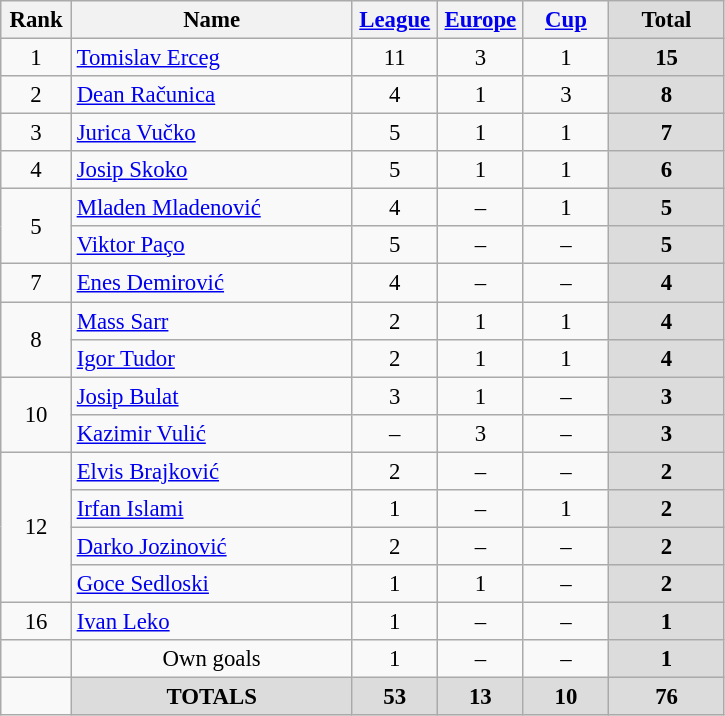<table class="wikitable" style="font-size: 95%; text-align: center;">
<tr>
<th width=40>Rank</th>
<th width=180>Name</th>
<th width=50><a href='#'>League</a></th>
<th width=50><a href='#'>Europe</a></th>
<th width=50><a href='#'>Cup</a></th>
<th width=70 style="background: #DCDCDC">Total</th>
</tr>
<tr>
<td rowspan=1>1</td>
<td style="text-align:left;"> <a href='#'>Tomislav Erceg</a></td>
<td>11</td>
<td>3</td>
<td>1</td>
<th style="background: #DCDCDC">15</th>
</tr>
<tr>
<td rowspan=1>2</td>
<td style="text-align:left;"> <a href='#'>Dean Računica</a></td>
<td>4</td>
<td>1</td>
<td>3</td>
<th style="background: #DCDCDC">8</th>
</tr>
<tr>
<td rowspan=1>3</td>
<td style="text-align:left;"> <a href='#'>Jurica Vučko</a></td>
<td>5</td>
<td>1</td>
<td>1</td>
<th style="background: #DCDCDC">7</th>
</tr>
<tr>
<td rowspan=1>4</td>
<td style="text-align:left;"> <a href='#'>Josip Skoko</a></td>
<td>5</td>
<td>1</td>
<td>1</td>
<th style="background: #DCDCDC">6</th>
</tr>
<tr>
<td rowspan=2>5</td>
<td style="text-align:left;"> <a href='#'>Mladen Mladenović</a></td>
<td>4</td>
<td>–</td>
<td>1</td>
<th style="background: #DCDCDC">5</th>
</tr>
<tr>
<td style="text-align:left;"> <a href='#'>Viktor Paço</a></td>
<td>5</td>
<td>–</td>
<td>–</td>
<th style="background: #DCDCDC">5</th>
</tr>
<tr>
<td rowspan=1>7</td>
<td style="text-align:left;"> <a href='#'>Enes Demirović</a></td>
<td>4</td>
<td>–</td>
<td>–</td>
<th style="background: #DCDCDC">4</th>
</tr>
<tr>
<td rowspan=2>8</td>
<td style="text-align:left;"> <a href='#'>Mass Sarr</a></td>
<td>2</td>
<td>1</td>
<td>1</td>
<th style="background: #DCDCDC">4</th>
</tr>
<tr>
<td style="text-align:left;"> <a href='#'>Igor Tudor</a></td>
<td>2</td>
<td>1</td>
<td>1</td>
<th style="background: #DCDCDC">4</th>
</tr>
<tr>
<td rowspan=2>10</td>
<td style="text-align:left;"> <a href='#'>Josip Bulat</a></td>
<td>3</td>
<td>1</td>
<td>–</td>
<th style="background: #DCDCDC">3</th>
</tr>
<tr>
<td style="text-align:left;"> <a href='#'>Kazimir Vulić</a></td>
<td>–</td>
<td>3</td>
<td>–</td>
<th style="background: #DCDCDC">3</th>
</tr>
<tr>
<td rowspan=4>12</td>
<td style="text-align:left;"> <a href='#'>Elvis Brajković</a></td>
<td>2</td>
<td>–</td>
<td>–</td>
<th style="background: #DCDCDC">2</th>
</tr>
<tr>
<td style="text-align:left;"> <a href='#'>Irfan Islami</a></td>
<td>1</td>
<td>–</td>
<td>1</td>
<th style="background: #DCDCDC">2</th>
</tr>
<tr>
<td style="text-align:left;"> <a href='#'>Darko Jozinović</a></td>
<td>2</td>
<td>–</td>
<td>–</td>
<th style="background: #DCDCDC">2</th>
</tr>
<tr>
<td style="text-align:left;"> <a href='#'>Goce Sedloski</a></td>
<td>1</td>
<td>1</td>
<td>–</td>
<th style="background: #DCDCDC">2</th>
</tr>
<tr>
<td rowspan=1>16</td>
<td style="text-align:left;"> <a href='#'>Ivan Leko</a></td>
<td>1</td>
<td>–</td>
<td>–</td>
<th style="background: #DCDCDC">1</th>
</tr>
<tr>
<td></td>
<td style="text-align:center;">Own goals</td>
<td>1</td>
<td>–</td>
<td>–</td>
<th style="background: #DCDCDC">1</th>
</tr>
<tr>
<td></td>
<th style="background: #DCDCDC">TOTALS</th>
<th style="background: #DCDCDC">53</th>
<th style="background: #DCDCDC">13</th>
<th style="background: #DCDCDC">10</th>
<th style="background: #DCDCDC">76</th>
</tr>
</table>
